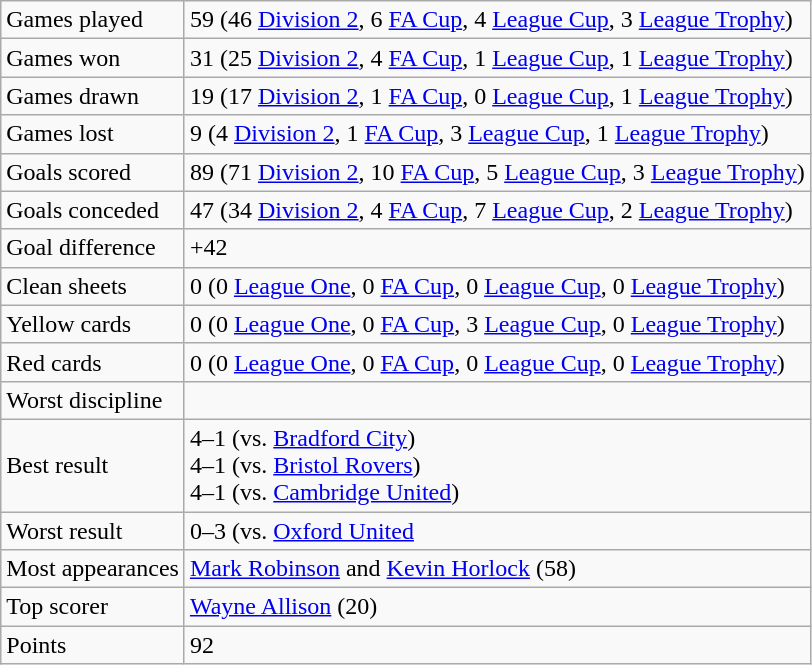<table class="wikitable">
<tr>
<td>Games played</td>
<td>59 (46 <a href='#'>Division 2</a>, 6 <a href='#'>FA Cup</a>, 4 <a href='#'>League Cup</a>, 3 <a href='#'>League Trophy</a>)</td>
</tr>
<tr>
<td>Games won</td>
<td>31 (25 <a href='#'>Division 2</a>, 4 <a href='#'>FA Cup</a>, 1 <a href='#'>League Cup</a>, 1 <a href='#'>League Trophy</a>)</td>
</tr>
<tr>
<td>Games drawn</td>
<td>19 (17 <a href='#'>Division 2</a>, 1 <a href='#'>FA Cup</a>, 0 <a href='#'>League Cup</a>, 1 <a href='#'>League Trophy</a>)</td>
</tr>
<tr>
<td>Games lost</td>
<td>9 (4 <a href='#'>Division 2</a>, 1 <a href='#'>FA Cup</a>, 3 <a href='#'>League Cup</a>, 1 <a href='#'>League Trophy</a>)</td>
</tr>
<tr>
<td>Goals scored</td>
<td>89 (71 <a href='#'>Division 2</a>, 10 <a href='#'>FA Cup</a>, 5 <a href='#'>League Cup</a>, 3 <a href='#'>League Trophy</a>)</td>
</tr>
<tr>
<td>Goals conceded</td>
<td>47 (34 <a href='#'>Division 2</a>, 4 <a href='#'>FA Cup</a>, 7 <a href='#'>League Cup</a>, 2 <a href='#'>League Trophy</a>)</td>
</tr>
<tr>
<td>Goal difference</td>
<td>+42</td>
</tr>
<tr>
<td>Clean sheets</td>
<td>0 (0 <a href='#'>League One</a>, 0 <a href='#'>FA Cup</a>, 0 <a href='#'>League Cup</a>, 0 <a href='#'>League Trophy</a>)</td>
</tr>
<tr>
<td>Yellow cards</td>
<td>0 (0 <a href='#'>League One</a>, 0 <a href='#'>FA Cup</a>, 3 <a href='#'>League Cup</a>, 0 <a href='#'>League Trophy</a>)</td>
</tr>
<tr>
<td>Red cards</td>
<td>0 (0 <a href='#'>League One</a>, 0 <a href='#'>FA Cup</a>, 0 <a href='#'>League Cup</a>, 0 <a href='#'>League Trophy</a>)</td>
</tr>
<tr>
<td>Worst discipline</td>
<td></td>
</tr>
<tr>
<td>Best result</td>
<td>4–1 (vs. <a href='#'>Bradford City</a>)<br>4–1 (vs. <a href='#'>Bristol Rovers</a>)<br>4–1 (vs. <a href='#'>Cambridge United</a>)</td>
</tr>
<tr>
<td>Worst result</td>
<td>0–3 (vs. <a href='#'>Oxford United</a></td>
</tr>
<tr>
<td>Most appearances</td>
<td><a href='#'>Mark Robinson</a> and <a href='#'>Kevin Horlock</a> (58)</td>
</tr>
<tr>
<td>Top scorer</td>
<td><a href='#'>Wayne Allison</a> (20)</td>
</tr>
<tr>
<td>Points</td>
<td>92</td>
</tr>
</table>
